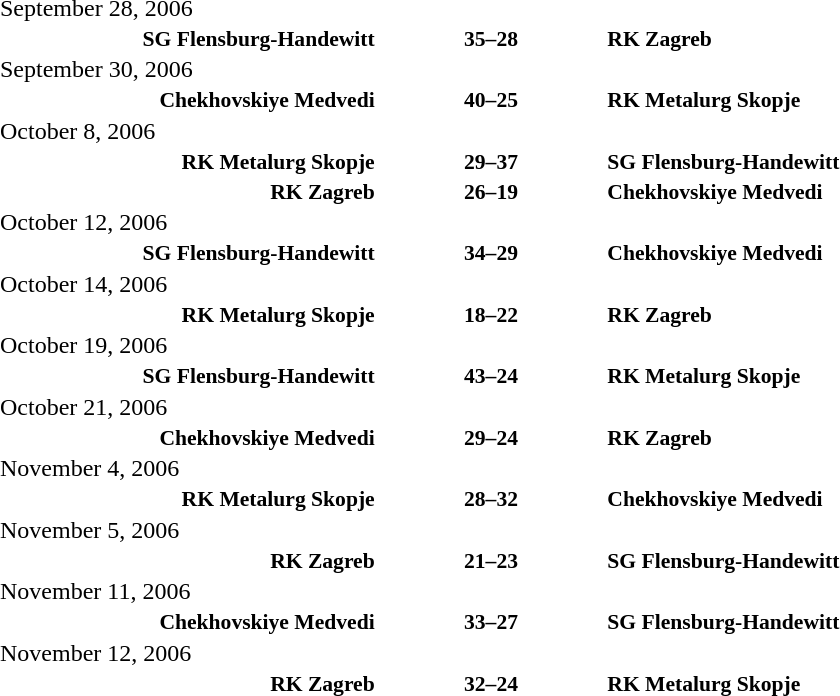<table width=100% cellspacing=1>
<tr>
<th width=20%></th>
<th width=12%></th>
<th width=20%></th>
<th></th>
</tr>
<tr>
<td>September 28, 2006</td>
</tr>
<tr style=font-size:90%>
<td align=right><strong>SG Flensburg-Handewitt</strong></td>
<td align=center><strong>35–28</strong></td>
<td><strong>RK Zagreb</strong></td>
</tr>
<tr>
<td>September 30, 2006</td>
</tr>
<tr style=font-size:90%>
<td align=right><strong>Chekhovskiye Medvedi</strong></td>
<td align=center><strong>40–25</strong></td>
<td><strong>RK Metalurg Skopje</strong></td>
</tr>
<tr>
<td>October 8, 2006</td>
</tr>
<tr style=font-size:90%>
<td align=right><strong>RK Metalurg Skopje</strong></td>
<td align=center><strong>29–37</strong></td>
<td><strong>SG Flensburg-Handewitt</strong></td>
</tr>
<tr style=font-size:90%>
<td align=right><strong>RK Zagreb</strong></td>
<td align=center><strong>26–19</strong></td>
<td><strong>Chekhovskiye Medvedi</strong></td>
</tr>
<tr>
<td>October 12, 2006</td>
</tr>
<tr style=font-size:90%>
<td align=right><strong>SG Flensburg-Handewitt</strong></td>
<td align=center><strong>34–29</strong></td>
<td><strong>Chekhovskiye Medvedi</strong></td>
</tr>
<tr>
<td>October 14, 2006</td>
</tr>
<tr style=font-size:90%>
<td align=right><strong>RK Metalurg Skopje</strong></td>
<td align=center><strong>18–22</strong></td>
<td><strong>RK Zagreb</strong></td>
</tr>
<tr>
<td>October 19, 2006</td>
</tr>
<tr style=font-size:90%>
<td align=right><strong>SG Flensburg-Handewitt</strong></td>
<td align=center><strong>43–24</strong></td>
<td><strong>RK Metalurg Skopje</strong></td>
</tr>
<tr>
<td>October 21, 2006</td>
</tr>
<tr style=font-size:90%>
<td align=right><strong>Chekhovskiye Medvedi</strong></td>
<td align=center><strong>29–24</strong></td>
<td><strong>RK Zagreb</strong></td>
</tr>
<tr>
<td>November 4, 2006</td>
</tr>
<tr style=font-size:90%>
<td align=right><strong>RK Metalurg Skopje</strong></td>
<td align=center><strong>28–32</strong></td>
<td><strong>Chekhovskiye Medvedi</strong></td>
</tr>
<tr>
<td>November 5, 2006</td>
</tr>
<tr style=font-size:90%>
<td align=right><strong>RK Zagreb</strong></td>
<td align=center><strong>21–23</strong></td>
<td><strong>SG Flensburg-Handewitt</strong></td>
</tr>
<tr>
<td>November 11, 2006</td>
</tr>
<tr style=font-size:90%>
<td align=right><strong>Chekhovskiye Medvedi</strong></td>
<td align=center><strong>33–27</strong></td>
<td><strong>SG Flensburg-Handewitt</strong></td>
</tr>
<tr>
<td>November 12, 2006</td>
</tr>
<tr style=font-size:90%>
<td align=right><strong>RK Zagreb</strong></td>
<td align=center><strong>32–24</strong></td>
<td><strong>RK Metalurg Skopje</strong></td>
</tr>
</table>
